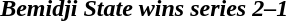<table class="noborder" style="text-align: center; border: none; width: 100%">
<tr>
<th width="97%"><em>Bemidji State wins series 2–1</em></th>
<th width="3%"></th>
</tr>
</table>
